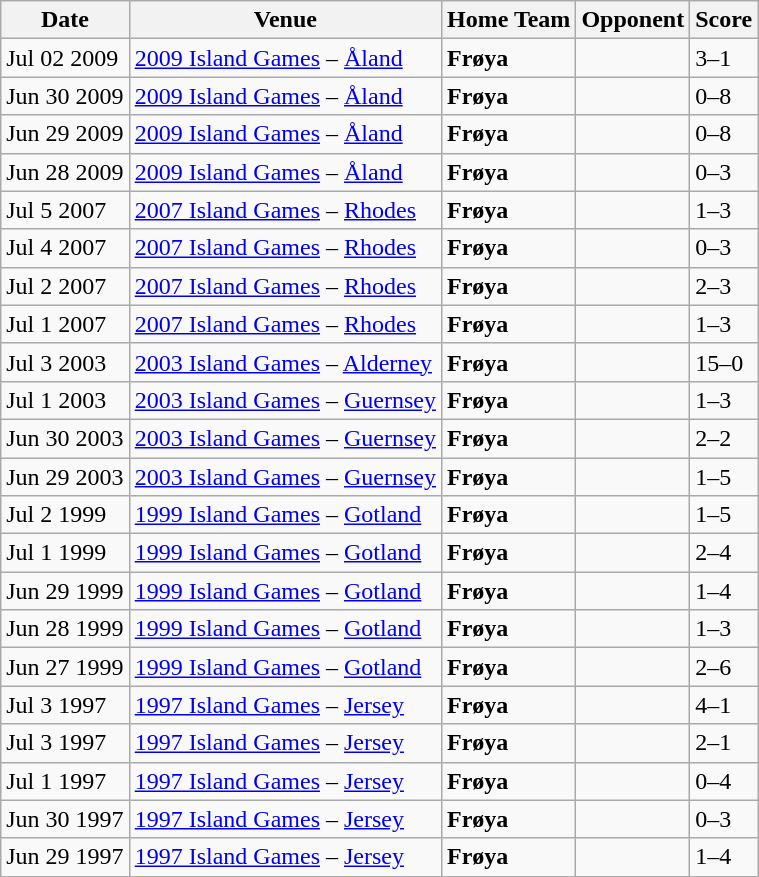<table class="wikitable">
<tr>
<th>Date</th>
<th>Venue</th>
<th>Home Team</th>
<th>Opponent</th>
<th>Score</th>
</tr>
<tr>
<td>Jul 02 2009</td>
<td><a href='#'>2009 Island Games</a> – <a href='#'>Åland</a></td>
<td> <strong>Frøya</strong></td>
<td></td>
<td>3–1</td>
</tr>
<tr>
<td>Jun 30 2009</td>
<td><a href='#'>2009 Island Games</a> – <a href='#'>Åland</a></td>
<td> <strong>Frøya</strong></td>
<td></td>
<td>0–8</td>
</tr>
<tr>
<td>Jun 29 2009</td>
<td><a href='#'>2009 Island Games</a> – <a href='#'>Åland</a></td>
<td> <strong>Frøya</strong></td>
<td></td>
<td>0–8</td>
</tr>
<tr>
<td>Jun 28 2009</td>
<td><a href='#'>2009 Island Games</a> – <a href='#'>Åland</a></td>
<td> <strong>Frøya</strong></td>
<td></td>
<td>0–3</td>
</tr>
<tr>
<td>Jul 5 2007</td>
<td><a href='#'>2007 Island Games</a> – <a href='#'>Rhodes</a></td>
<td> <strong>Frøya</strong></td>
<td></td>
<td>1–3</td>
</tr>
<tr>
<td>Jul 4 2007</td>
<td><a href='#'>2007 Island Games</a> – <a href='#'>Rhodes</a></td>
<td> <strong>Frøya</strong></td>
<td></td>
<td>0–3</td>
</tr>
<tr>
<td>Jul 2 2007</td>
<td><a href='#'>2007 Island Games</a> – <a href='#'>Rhodes</a></td>
<td> <strong>Frøya</strong></td>
<td></td>
<td>2–3</td>
</tr>
<tr>
<td>Jul 1 2007</td>
<td><a href='#'>2007 Island Games</a> – <a href='#'>Rhodes</a></td>
<td> <strong>Frøya</strong></td>
<td></td>
<td>1–3</td>
</tr>
<tr>
<td>Jul 3 2003</td>
<td><a href='#'>2003 Island Games</a> – <a href='#'>Alderney</a></td>
<td> <strong>Frøya</strong></td>
<td></td>
<td>15–0</td>
</tr>
<tr>
<td>Jul 1 2003</td>
<td><a href='#'>2003 Island Games</a> – <a href='#'>Guernsey</a></td>
<td> <strong>Frøya</strong></td>
<td></td>
<td>1–3</td>
</tr>
<tr>
<td>Jun 30 2003</td>
<td><a href='#'>2003 Island Games</a> – <a href='#'>Guernsey</a></td>
<td> <strong>Frøya</strong></td>
<td></td>
<td>2–2</td>
</tr>
<tr>
<td>Jun 29 2003</td>
<td><a href='#'>2003 Island Games</a> – <a href='#'>Guernsey</a></td>
<td> <strong>Frøya</strong></td>
<td></td>
<td>1–5</td>
</tr>
<tr>
<td>Jul 2 1999</td>
<td><a href='#'>1999 Island Games</a> – <a href='#'>Gotland</a></td>
<td> <strong>Frøya</strong></td>
<td></td>
<td>1–5</td>
</tr>
<tr>
<td>Jul 1 1999</td>
<td><a href='#'>1999 Island Games</a> – <a href='#'>Gotland</a></td>
<td> <strong>Frøya</strong></td>
<td></td>
<td>2–4</td>
</tr>
<tr>
<td>Jun 29 1999</td>
<td><a href='#'>1999 Island Games</a> – <a href='#'>Gotland</a></td>
<td> <strong>Frøya</strong></td>
<td></td>
<td>1–4</td>
</tr>
<tr>
<td>Jun 28 1999</td>
<td><a href='#'>1999 Island Games</a> – <a href='#'>Gotland</a></td>
<td> <strong>Frøya</strong></td>
<td></td>
<td>1–3</td>
</tr>
<tr>
<td>Jun 27 1999</td>
<td><a href='#'>1999 Island Games</a> – <a href='#'>Gotland</a></td>
<td> <strong>Frøya</strong></td>
<td></td>
<td>2–6</td>
</tr>
<tr>
<td>Jul 3 1997</td>
<td><a href='#'>1997 Island Games</a> – <a href='#'>Jersey</a></td>
<td> <strong>Frøya</strong></td>
<td></td>
<td>4–1</td>
</tr>
<tr>
<td>Jul 3 1997</td>
<td><a href='#'>1997 Island Games</a> – <a href='#'>Jersey</a></td>
<td> <strong>Frøya</strong></td>
<td></td>
<td>2–1</td>
</tr>
<tr>
<td>Jul 1 1997</td>
<td><a href='#'>1997 Island Games</a> – <a href='#'>Jersey</a></td>
<td> <strong>Frøya</strong></td>
<td></td>
<td>0–4</td>
</tr>
<tr>
<td>Jun 30 1997</td>
<td><a href='#'>1997 Island Games</a> – <a href='#'>Jersey</a></td>
<td> <strong>Frøya</strong></td>
<td></td>
<td>0–3</td>
</tr>
<tr>
<td>Jun 29 1997</td>
<td><a href='#'>1997 Island Games</a> – <a href='#'>Jersey</a></td>
<td> <strong>Frøya</strong></td>
<td></td>
<td>1–4</td>
</tr>
</table>
